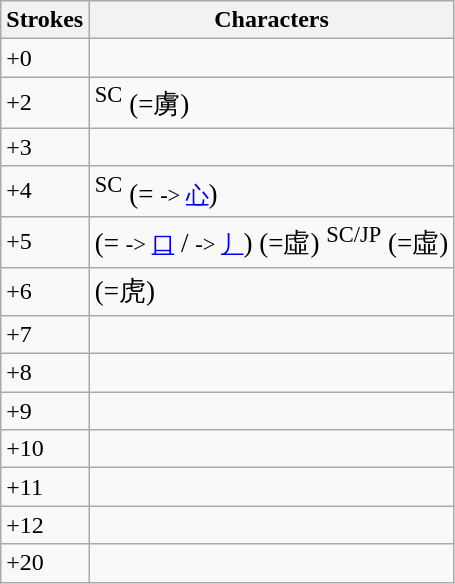<table class="wikitable">
<tr>
<th>Strokes</th>
<th>Characters</th>
</tr>
<tr>
<td>+0</td>
<td style="font-size: large;"></td>
</tr>
<tr>
<td>+2</td>
<td style="font-size: large;"> <sup>SC</sup> (=虜)</td>
</tr>
<tr>
<td>+3</td>
<td style="font-size: large;"> </td>
</tr>
<tr>
<td>+4</td>
<td style="font-size: large;"><sup>SC</sup> (= <small>-> <a href='#'>心</a></small>)  </td>
</tr>
<tr>
<td>+5</td>
<td style="font-size: large;">  (= <small>-> <a href='#'>口</a></small> /  <small>-> <a href='#'>丿</a></small>)  (=虛)   <sup>SC/JP</sup> (=虛)</td>
</tr>
<tr>
<td>+6</td>
<td style="font-size: large;">   (=虎)</td>
</tr>
<tr>
<td>+7</td>
<td style="font-size: large;"> </td>
</tr>
<tr>
<td>+8</td>
<td style="font-size: large;"> </td>
</tr>
<tr>
<td>+9</td>
<td style="font-size: large;"> </td>
</tr>
<tr>
<td>+10</td>
<td style="font-size: large;">  </td>
</tr>
<tr>
<td>+11</td>
<td style="font-size: large;"> </td>
</tr>
<tr>
<td>+12</td>
<td style="font-size: large;"></td>
</tr>
<tr>
<td>+20</td>
<td style="font-size: large;"></td>
</tr>
</table>
